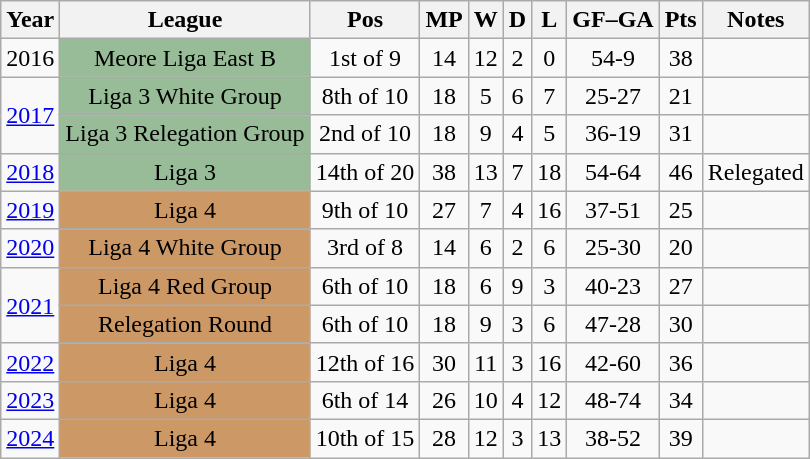<table class="wikitable sortable" style="text-align: center">
<tr>
<th>Year</th>
<th>League</th>
<th>Pos</th>
<th>MP</th>
<th>W</th>
<th>D</th>
<th>L</th>
<th>GF–GA</th>
<th>Pts</th>
<th>Notes</th>
</tr>
<tr>
<td>2016</td>
<td bgcolor=#98bb98>Meore Liga East B</td>
<td>1st of 9</td>
<td>14</td>
<td>12</td>
<td>2</td>
<td>0</td>
<td>54-9</td>
<td>38</td>
<td></td>
</tr>
<tr>
<td rowspan="2"><a href='#'>2017</a></td>
<td bgcolor=#98bb98>Liga 3 White Group</td>
<td>8th of 10</td>
<td>18</td>
<td>5</td>
<td>6</td>
<td>7</td>
<td>25-27</td>
<td>21</td>
<td></td>
</tr>
<tr>
<td bgcolor=#98bb98>Liga 3 Relegation Group</td>
<td>2nd of 10</td>
<td>18</td>
<td>9</td>
<td>4</td>
<td>5</td>
<td>36-19</td>
<td>31</td>
<td></td>
</tr>
<tr>
<td><a href='#'>2018</a></td>
<td bgcolor=#98bb98>Liga 3</td>
<td>14th of 20</td>
<td>38</td>
<td>13</td>
<td>7</td>
<td>18</td>
<td>54-64</td>
<td>46</td>
<td>Relegated</td>
</tr>
<tr>
<td><a href='#'>2019</a></td>
<td bgcolor=cc9966>Liga 4</td>
<td>9th of 10</td>
<td>27</td>
<td>7</td>
<td>4</td>
<td>16</td>
<td>37-51</td>
<td>25</td>
<td></td>
</tr>
<tr>
<td><a href='#'>2020</a></td>
<td bgcolor=cc9966>Liga 4 White Group</td>
<td>3rd of 8</td>
<td>14</td>
<td>6</td>
<td>2</td>
<td>6</td>
<td>25-30</td>
<td>20</td>
<td></td>
</tr>
<tr>
<td rowspan='2'><a href='#'>2021</a></td>
<td bgcolor=cc9966>Liga 4 Red Group</td>
<td>6th of 10</td>
<td>18</td>
<td>6</td>
<td>9</td>
<td>3</td>
<td>40-23</td>
<td>27</td>
<td></td>
</tr>
<tr>
<td bgcolor=cc9966>Relegation Round</td>
<td>6th of 10</td>
<td>18</td>
<td>9</td>
<td>3</td>
<td>6</td>
<td>47-28</td>
<td>30</td>
<td></td>
</tr>
<tr>
<td><a href='#'>2022</a></td>
<td bgcolor=cc9966>Liga 4</td>
<td>12th of 16</td>
<td>30</td>
<td>11</td>
<td>3</td>
<td>16</td>
<td>42-60</td>
<td>36</td>
<td></td>
</tr>
<tr>
<td><a href='#'>2023</a></td>
<td bgcolor=cc9966>Liga 4</td>
<td>6th of 14</td>
<td>26</td>
<td>10</td>
<td>4</td>
<td>12</td>
<td>48-74</td>
<td>34</td>
<td></td>
</tr>
<tr>
<td><a href='#'>2024</a></td>
<td bgcolor=cc9966>Liga 4</td>
<td>10th of 15</td>
<td>28</td>
<td>12</td>
<td>3</td>
<td>13</td>
<td>38-52</td>
<td>39</td>
<td></td>
</tr>
</table>
